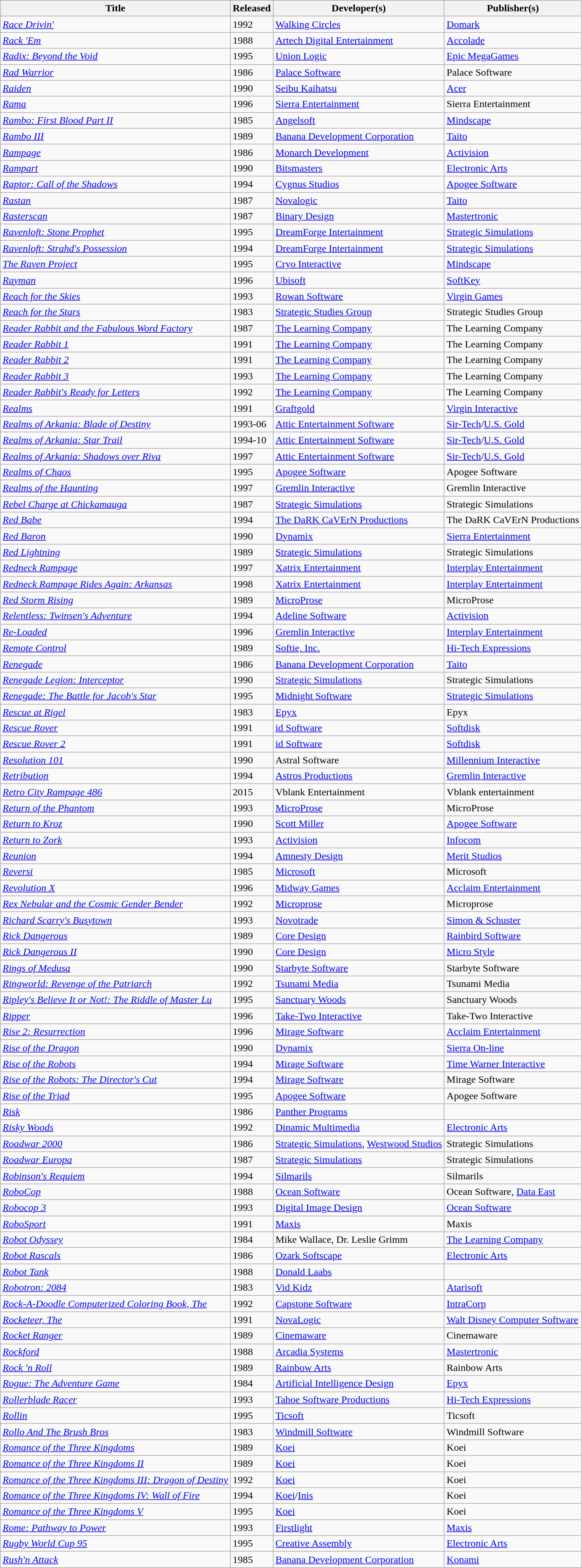<table class="wikitable sortable">
<tr>
<th scope="col">Title</th>
<th scope="col">Released</th>
<th scope="col">Developer(s)</th>
<th scope="col">Publisher(s)</th>
</tr>
<tr>
<td><em><a href='#'>Race Drivin'</a></em></td>
<td>1992</td>
<td><a href='#'>Walking Circles</a></td>
<td><a href='#'>Domark</a></td>
</tr>
<tr>
<td><em><a href='#'>Rack 'Em</a></em></td>
<td>1988</td>
<td><a href='#'>Artech Digital Entertainment</a></td>
<td><a href='#'>Accolade</a></td>
</tr>
<tr>
<td><em><a href='#'>Radix: Beyond the Void</a></em></td>
<td>1995</td>
<td><a href='#'>Union Logic</a></td>
<td><a href='#'>Epic MegaGames</a></td>
</tr>
<tr>
<td><em><a href='#'>Rad Warrior</a></em></td>
<td>1986</td>
<td><a href='#'>Palace Software</a></td>
<td>Palace Software</td>
</tr>
<tr>
<td><em><a href='#'>Raiden</a></em></td>
<td>1990</td>
<td><a href='#'>Seibu Kaihatsu</a></td>
<td><a href='#'>Acer</a></td>
</tr>
<tr>
<td><em><a href='#'>Rama</a></em></td>
<td>1996</td>
<td><a href='#'>Sierra Entertainment</a></td>
<td>Sierra Entertainment</td>
</tr>
<tr>
<td><em><a href='#'>Rambo: First Blood Part II</a></em></td>
<td>1985</td>
<td><a href='#'>Angelsoft</a></td>
<td><a href='#'>Mindscape</a></td>
</tr>
<tr>
<td><em><a href='#'>Rambo III</a></em></td>
<td>1989</td>
<td><a href='#'>Banana Development Corporation</a></td>
<td><a href='#'>Taito</a></td>
</tr>
<tr>
<td><em><a href='#'>Rampage</a></em></td>
<td>1986</td>
<td><a href='#'>Monarch Development</a></td>
<td><a href='#'>Activision</a></td>
</tr>
<tr>
<td><em><a href='#'>Rampart</a></em></td>
<td>1990</td>
<td><a href='#'>Bitsmasters</a></td>
<td><a href='#'>Electronic Arts</a></td>
</tr>
<tr>
<td><em><a href='#'>Raptor: Call of the Shadows</a></em></td>
<td>1994</td>
<td><a href='#'>Cygnus Studios</a></td>
<td><a href='#'>Apogee Software</a></td>
</tr>
<tr>
<td><em><a href='#'>Rastan</a></em></td>
<td>1987</td>
<td><a href='#'>Novalogic</a></td>
<td><a href='#'>Taito</a></td>
</tr>
<tr>
<td><em><a href='#'>Rasterscan</a></em></td>
<td>1987</td>
<td><a href='#'>Binary Design</a></td>
<td><a href='#'>Mastertronic</a></td>
</tr>
<tr>
<td><em><a href='#'>Ravenloft: Stone Prophet</a></em></td>
<td>1995</td>
<td><a href='#'>DreamForge Intertainment</a></td>
<td><a href='#'>Strategic Simulations</a></td>
</tr>
<tr>
<td><em><a href='#'>Ravenloft: Strahd's Possession</a></em></td>
<td>1994</td>
<td><a href='#'>DreamForge Intertainment</a></td>
<td><a href='#'>Strategic Simulations</a></td>
</tr>
<tr>
<td><em><a href='#'>The Raven Project</a></em></td>
<td>1995</td>
<td><a href='#'>Cryo Interactive</a></td>
<td><a href='#'>Mindscape</a></td>
</tr>
<tr>
<td><em><a href='#'>Rayman</a></em></td>
<td>1996</td>
<td><a href='#'>Ubisoft</a></td>
<td><a href='#'>SoftKey</a></td>
</tr>
<tr>
<td><em><a href='#'>Reach for the Skies</a></em></td>
<td>1993</td>
<td><a href='#'>Rowan Software</a></td>
<td><a href='#'>Virgin Games</a></td>
</tr>
<tr>
<td><em><a href='#'>Reach for the Stars</a></em></td>
<td>1983</td>
<td><a href='#'>Strategic Studies Group</a></td>
<td>Strategic Studies Group</td>
</tr>
<tr>
<td><em><a href='#'>Reader Rabbit and the Fabulous Word Factory</a></em></td>
<td>1987</td>
<td><a href='#'>The Learning Company</a></td>
<td>The Learning Company</td>
</tr>
<tr>
<td><em><a href='#'>Reader Rabbit 1</a></em></td>
<td>1991</td>
<td><a href='#'>The Learning Company</a></td>
<td>The Learning Company</td>
</tr>
<tr>
<td><em><a href='#'>Reader Rabbit 2</a></em></td>
<td>1991</td>
<td><a href='#'>The Learning Company</a></td>
<td>The Learning Company</td>
</tr>
<tr>
<td><em><a href='#'>Reader Rabbit 3</a></em></td>
<td>1993</td>
<td><a href='#'>The Learning Company</a></td>
<td>The Learning Company</td>
</tr>
<tr>
<td><em><a href='#'>Reader Rabbit's Ready for Letters</a></em></td>
<td>1992</td>
<td><a href='#'>The Learning Company</a></td>
<td>The Learning Company</td>
</tr>
<tr>
<td><em><a href='#'>Realms</a></em></td>
<td>1991</td>
<td><a href='#'>Graftgold</a></td>
<td><a href='#'>Virgin Interactive</a></td>
</tr>
<tr>
<td><em><a href='#'>Realms of Arkania: Blade of Destiny</a></em></td>
<td>1993-06</td>
<td><a href='#'>Attic Entertainment Software</a></td>
<td><a href='#'>Sir-Tech</a>/<a href='#'>U.S. Gold</a></td>
</tr>
<tr>
<td><em><a href='#'>Realms of Arkania: Star Trail</a></em></td>
<td>1994-10</td>
<td><a href='#'>Attic Entertainment Software</a></td>
<td><a href='#'>Sir-Tech</a>/<a href='#'>U.S. Gold</a></td>
</tr>
<tr>
<td><em><a href='#'>Realms of Arkania: Shadows over Riva</a></em></td>
<td>1997</td>
<td><a href='#'>Attic Entertainment Software</a></td>
<td><a href='#'>Sir-Tech</a>/<a href='#'>U.S. Gold</a></td>
</tr>
<tr>
<td><em><a href='#'>Realms of Chaos</a></em></td>
<td>1995</td>
<td><a href='#'>Apogee Software</a></td>
<td>Apogee Software</td>
</tr>
<tr>
<td><em><a href='#'>Realms of the Haunting</a></em></td>
<td>1997</td>
<td><a href='#'>Gremlin Interactive</a></td>
<td>Gremlin Interactive</td>
</tr>
<tr>
<td><em><a href='#'>Rebel Charge at Chickamauga</a></em></td>
<td>1987</td>
<td><a href='#'>Strategic Simulations</a></td>
<td>Strategic Simulations</td>
</tr>
<tr>
<td><em><a href='#'>Red Babe</a></em></td>
<td>1994</td>
<td><a href='#'>The DaRK CaVErN Productions</a></td>
<td>The DaRK CaVErN Productions</td>
</tr>
<tr>
<td><em><a href='#'>Red Baron</a></em></td>
<td>1990</td>
<td><a href='#'>Dynamix</a></td>
<td><a href='#'>Sierra Entertainment</a></td>
</tr>
<tr>
<td><em><a href='#'>Red Lightning</a></em></td>
<td>1989</td>
<td><a href='#'>Strategic Simulations</a></td>
<td>Strategic Simulations</td>
</tr>
<tr>
<td><em><a href='#'>Redneck Rampage</a></em></td>
<td>1997</td>
<td><a href='#'>Xatrix Entertainment</a></td>
<td><a href='#'>Interplay Entertainment</a></td>
</tr>
<tr>
<td><em><a href='#'>Redneck Rampage Rides Again: Arkansas</a></em></td>
<td>1998</td>
<td><a href='#'>Xatrix Entertainment</a></td>
<td><a href='#'>Interplay Entertainment</a></td>
</tr>
<tr>
<td><em><a href='#'>Red Storm Rising</a></em></td>
<td>1989</td>
<td><a href='#'>MicroProse</a></td>
<td>MicroProse</td>
</tr>
<tr>
<td><em><a href='#'>Relentless: Twinsen's Adventure</a></em></td>
<td>1994</td>
<td><a href='#'>Adeline Software</a></td>
<td><a href='#'>Activision</a></td>
</tr>
<tr>
<td><em><a href='#'>Re-Loaded</a></em></td>
<td>1996</td>
<td><a href='#'>Gremlin Interactive</a></td>
<td><a href='#'>Interplay Entertainment</a></td>
</tr>
<tr>
<td><em><a href='#'>Remote Control</a></em></td>
<td>1989</td>
<td><a href='#'>Softie, Inc.</a></td>
<td><a href='#'>Hi-Tech Expressions</a></td>
</tr>
<tr>
<td><em><a href='#'>Renegade</a></em></td>
<td>1986</td>
<td><a href='#'>Banana Development Corporation</a></td>
<td><a href='#'>Taito</a></td>
</tr>
<tr>
<td><em><a href='#'>Renegade Legion: Interceptor</a></em></td>
<td>1990</td>
<td><a href='#'>Strategic Simulations</a></td>
<td>Strategic Simulations</td>
</tr>
<tr>
<td><em><a href='#'>Renegade: The Battle for Jacob's Star</a></em></td>
<td>1995</td>
<td><a href='#'>Midnight Software</a></td>
<td><a href='#'>Strategic Simulations</a></td>
</tr>
<tr>
<td><em><a href='#'>Rescue at Rigel</a></em></td>
<td>1983</td>
<td><a href='#'>Epyx</a></td>
<td>Epyx</td>
</tr>
<tr>
<td><em><a href='#'>Rescue Rover</a></em></td>
<td>1991</td>
<td><a href='#'>id Software</a></td>
<td><a href='#'>Softdisk</a></td>
</tr>
<tr>
<td><em><a href='#'>Rescue Rover 2</a></em></td>
<td>1991</td>
<td><a href='#'>id Software</a></td>
<td><a href='#'>Softdisk</a></td>
</tr>
<tr>
<td><em><a href='#'>Resolution 101</a></em></td>
<td>1990</td>
<td>Astral Software</td>
<td><a href='#'>Millennium Interactive</a></td>
</tr>
<tr>
<td><em><a href='#'>Retribution</a></em></td>
<td>1994</td>
<td><a href='#'>Astros Productions</a></td>
<td><a href='#'>Gremlin Interactive</a></td>
</tr>
<tr>
<td><em><a href='#'>Retro City Rampage 486</a></em></td>
<td>2015</td>
<td>Vblank Entertainment</td>
<td>Vblank entertainment</td>
</tr>
<tr>
<td><em><a href='#'>Return of the Phantom</a></em></td>
<td>1993</td>
<td><a href='#'>MicroProse</a></td>
<td>MicroProse</td>
</tr>
<tr>
<td><em><a href='#'>Return to Kroz</a></em></td>
<td>1990</td>
<td><a href='#'>Scott Miller</a></td>
<td><a href='#'>Apogee Software</a></td>
</tr>
<tr>
<td><em><a href='#'>Return to Zork</a></em></td>
<td>1993</td>
<td><a href='#'>Activision</a></td>
<td><a href='#'>Infocom</a></td>
</tr>
<tr>
<td><em><a href='#'>Reunion</a></em></td>
<td>1994</td>
<td><a href='#'>Amnesty Design</a></td>
<td><a href='#'>Merit Studios</a></td>
</tr>
<tr>
<td><em><a href='#'>Reversi</a></em></td>
<td>1985</td>
<td><a href='#'>Microsoft</a></td>
<td>Microsoft</td>
</tr>
<tr>
<td><em><a href='#'>Revolution X</a></em></td>
<td>1996</td>
<td><a href='#'>Midway Games</a></td>
<td><a href='#'>Acclaim Entertainment</a></td>
</tr>
<tr>
<td><em><a href='#'>Rex Nebular and the Cosmic Gender Bender</a></em></td>
<td>1992</td>
<td><a href='#'>Microprose</a></td>
<td>Microprose</td>
</tr>
<tr>
<td><em><a href='#'>Richard Scarry's Busytown</a></em></td>
<td>1993</td>
<td><a href='#'>Novotrade</a></td>
<td><a href='#'>Simon & Schuster</a></td>
</tr>
<tr>
<td><em><a href='#'>Rick Dangerous</a></em></td>
<td>1989</td>
<td><a href='#'>Core Design</a></td>
<td><a href='#'>Rainbird Software</a></td>
</tr>
<tr>
<td><em><a href='#'>Rick Dangerous II</a></em></td>
<td>1990</td>
<td><a href='#'>Core Design</a></td>
<td><a href='#'>Micro Style</a></td>
</tr>
<tr>
<td><em><a href='#'>Rings of Medusa</a></em></td>
<td>1990</td>
<td><a href='#'>Starbyte Software</a></td>
<td>Starbyte Software</td>
</tr>
<tr>
<td><em><a href='#'>Ringworld: Revenge of the Patriarch</a></em></td>
<td>1992</td>
<td><a href='#'>Tsunami Media</a></td>
<td>Tsunami Media</td>
</tr>
<tr>
<td><em><a href='#'>Ripley's Believe It or Not!: The Riddle of Master Lu</a></em></td>
<td>1995</td>
<td><a href='#'>Sanctuary Woods</a></td>
<td>Sanctuary Woods</td>
</tr>
<tr>
<td><em><a href='#'>Ripper</a></em></td>
<td>1996</td>
<td><a href='#'>Take-Two Interactive</a></td>
<td>Take-Two Interactive</td>
</tr>
<tr>
<td><em><a href='#'>Rise 2: Resurrection</a></em></td>
<td>1996</td>
<td><a href='#'>Mirage Software</a></td>
<td><a href='#'>Acclaim Entertainment</a></td>
</tr>
<tr>
<td><em><a href='#'>Rise of the Dragon</a></em></td>
<td>1990</td>
<td><a href='#'>Dynamix</a></td>
<td><a href='#'>Sierra On-line</a></td>
</tr>
<tr>
<td><em><a href='#'>Rise of the Robots</a></em></td>
<td>1994</td>
<td><a href='#'>Mirage Software</a></td>
<td><a href='#'>Time Warner Interactive</a></td>
</tr>
<tr>
<td><em><a href='#'>Rise of the Robots: The Director's Cut</a></em></td>
<td>1994</td>
<td><a href='#'>Mirage Software</a></td>
<td>Mirage Software</td>
</tr>
<tr>
<td><em><a href='#'>Rise of the Triad</a></em></td>
<td>1995</td>
<td><a href='#'>Apogee Software</a></td>
<td>Apogee Software</td>
</tr>
<tr>
<td><em><a href='#'>Risk</a></em></td>
<td>1986</td>
<td><a href='#'>Panther Programs</a></td>
<td></td>
</tr>
<tr>
<td><em><a href='#'>Risky Woods</a></em></td>
<td>1992</td>
<td><a href='#'>Dinamic Multimedia</a></td>
<td><a href='#'>Electronic Arts</a></td>
</tr>
<tr>
<td><em><a href='#'>Roadwar 2000</a></em></td>
<td>1986</td>
<td><a href='#'>Strategic Simulations</a>, <a href='#'>Westwood Studios</a></td>
<td>Strategic Simulations</td>
</tr>
<tr>
<td><em><a href='#'>Roadwar Europa</a></em></td>
<td>1987</td>
<td><a href='#'>Strategic Simulations</a></td>
<td>Strategic Simulations</td>
</tr>
<tr>
<td><em><a href='#'>Robinson's Requiem</a></em></td>
<td>1994</td>
<td><a href='#'>Silmarils</a></td>
<td>Silmarils</td>
</tr>
<tr>
<td><em><a href='#'>RoboCop</a></em></td>
<td>1988</td>
<td><a href='#'>Ocean Software</a></td>
<td>Ocean Software, <a href='#'>Data East</a></td>
</tr>
<tr>
<td><em><a href='#'>Robocop 3</a></em></td>
<td>1993</td>
<td><a href='#'>Digital Image Design</a></td>
<td><a href='#'>Ocean Software</a></td>
</tr>
<tr>
<td><em><a href='#'>RoboSport</a></em></td>
<td>1991</td>
<td><a href='#'>Maxis</a></td>
<td>Maxis</td>
</tr>
<tr>
<td><em><a href='#'>Robot Odyssey</a></em></td>
<td>1984</td>
<td>Mike Wallace, Dr. Leslie Grimm</td>
<td><a href='#'>The Learning Company</a></td>
</tr>
<tr>
<td><em><a href='#'>Robot Rascals</a></em></td>
<td>1986</td>
<td><a href='#'>Ozark Softscape</a></td>
<td><a href='#'>Electronic Arts</a></td>
</tr>
<tr>
<td><em><a href='#'>Robot Tank</a></em></td>
<td>1988</td>
<td><a href='#'>Donald Laabs</a></td>
<td></td>
</tr>
<tr>
<td><em><a href='#'>Robotron: 2084</a></em></td>
<td>1983</td>
<td><a href='#'>Vid Kidz</a></td>
<td><a href='#'>Atarisoft</a></td>
</tr>
<tr>
<td><em><a href='#'>Rock-A-Doodle Computerized Coloring Book, The</a></em></td>
<td>1992</td>
<td><a href='#'>Capstone Software</a></td>
<td><a href='#'>IntraCorp</a></td>
</tr>
<tr>
<td><em><a href='#'>Rocketeer, The</a></em></td>
<td>1991</td>
<td><a href='#'>NovaLogic</a></td>
<td><a href='#'>Walt Disney Computer Software</a></td>
</tr>
<tr>
<td><em><a href='#'>Rocket Ranger</a></em></td>
<td>1989</td>
<td><a href='#'>Cinemaware</a></td>
<td>Cinemaware</td>
</tr>
<tr>
<td><em><a href='#'>Rockford</a></em></td>
<td>1988</td>
<td><a href='#'>Arcadia Systems</a></td>
<td><a href='#'>Mastertronic</a></td>
</tr>
<tr>
<td><em><a href='#'>Rock 'n Roll</a></em></td>
<td>1989</td>
<td><a href='#'>Rainbow Arts</a></td>
<td>Rainbow Arts</td>
</tr>
<tr>
<td><em><a href='#'>Rogue: The Adventure Game</a></em></td>
<td>1984</td>
<td><a href='#'>Artificial Intelligence Design</a></td>
<td><a href='#'>Epyx</a></td>
</tr>
<tr>
<td><em><a href='#'>Rollerblade Racer</a></em></td>
<td>1993</td>
<td><a href='#'>Tahoe Software Productions</a></td>
<td><a href='#'>Hi-Tech Expressions</a></td>
</tr>
<tr>
<td><em><a href='#'>Rollin</a></em></td>
<td>1995</td>
<td><a href='#'>Ticsoft</a></td>
<td>Ticsoft</td>
</tr>
<tr>
<td><em><a href='#'>Rollo And The Brush Bros</a></em></td>
<td>1983</td>
<td><a href='#'>Windmill Software</a></td>
<td>Windmill Software</td>
</tr>
<tr>
<td><em><a href='#'>Romance of the Three Kingdoms</a></em></td>
<td>1989</td>
<td><a href='#'>Koei</a></td>
<td>Koei</td>
</tr>
<tr>
<td><em><a href='#'>Romance of the Three Kingdoms II</a></em></td>
<td>1989</td>
<td><a href='#'>Koei</a></td>
<td>Koei</td>
</tr>
<tr>
<td><em><a href='#'>Romance of the Three Kingdoms III: Dragon of Destiny</a></em></td>
<td>1992</td>
<td><a href='#'>Koei</a></td>
<td>Koei</td>
</tr>
<tr>
<td><em><a href='#'>Romance of the Three Kingdoms IV: Wall of Fire</a></em></td>
<td>1994</td>
<td><a href='#'>Koei</a>/<a href='#'>Inis</a></td>
<td>Koei</td>
</tr>
<tr>
<td><em><a href='#'>Romance of the Three Kingdoms V</a></em></td>
<td>1995</td>
<td><a href='#'>Koei</a></td>
<td>Koei</td>
</tr>
<tr>
<td><em><a href='#'>Rome: Pathway to Power</a></em></td>
<td>1993</td>
<td><a href='#'>Firstlight</a></td>
<td><a href='#'>Maxis</a></td>
</tr>
<tr>
<td><em><a href='#'>Rugby World Cup 95</a></em></td>
<td>1995</td>
<td><a href='#'>Creative Assembly</a></td>
<td><a href='#'>Electronic Arts</a></td>
</tr>
<tr>
<td><em><a href='#'>Rush'n Attack</a></em></td>
<td>1985</td>
<td><a href='#'>Banana Development Corporation</a></td>
<td><a href='#'>Konami</a></td>
</tr>
</table>
